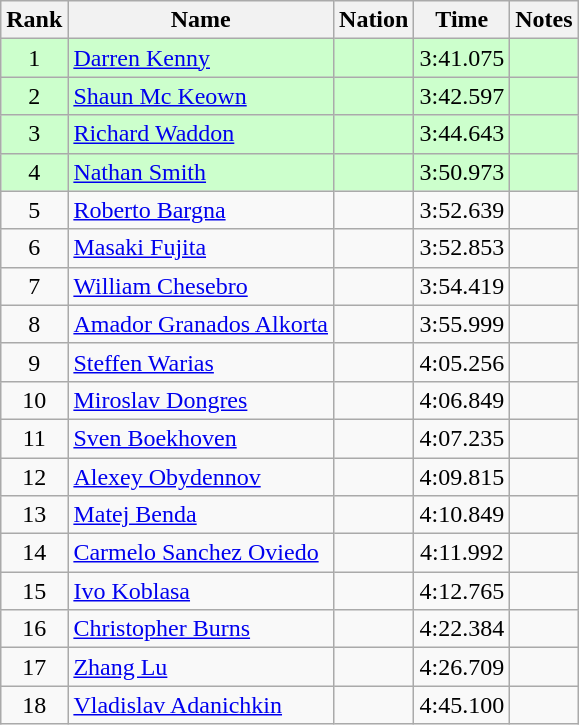<table class="wikitable sortable" style="text-align:center">
<tr>
<th>Rank</th>
<th>Name</th>
<th>Nation</th>
<th>Time</th>
<th>Notes</th>
</tr>
<tr bgcolor=ccffcc>
<td>1</td>
<td align=left><a href='#'>Darren Kenny</a></td>
<td align=left></td>
<td>3:41.075</td>
<td></td>
</tr>
<tr bgcolor=ccffcc>
<td>2</td>
<td align=left><a href='#'>Shaun Mc Keown</a></td>
<td align=left></td>
<td>3:42.597</td>
<td></td>
</tr>
<tr bgcolor=ccffcc>
<td>3</td>
<td align=left><a href='#'>Richard Waddon</a></td>
<td align=left></td>
<td>3:44.643</td>
<td></td>
</tr>
<tr bgcolor=ccffcc>
<td>4</td>
<td align=left><a href='#'>Nathan Smith</a></td>
<td align=left></td>
<td>3:50.973</td>
<td></td>
</tr>
<tr>
<td>5</td>
<td align=left><a href='#'>Roberto Bargna</a></td>
<td align=left></td>
<td>3:52.639</td>
<td></td>
</tr>
<tr>
<td>6</td>
<td align=left><a href='#'>Masaki Fujita</a></td>
<td align=left></td>
<td>3:52.853</td>
<td></td>
</tr>
<tr>
<td>7</td>
<td align=left><a href='#'>William Chesebro</a></td>
<td align=left></td>
<td>3:54.419</td>
<td></td>
</tr>
<tr>
<td>8</td>
<td align=left><a href='#'>Amador Granados Alkorta</a></td>
<td align=left></td>
<td>3:55.999</td>
<td></td>
</tr>
<tr>
<td>9</td>
<td align=left><a href='#'>Steffen Warias</a></td>
<td align=left></td>
<td>4:05.256</td>
<td></td>
</tr>
<tr>
<td>10</td>
<td align=left><a href='#'>Miroslav Dongres</a></td>
<td align=left></td>
<td>4:06.849</td>
<td></td>
</tr>
<tr>
<td>11</td>
<td align=left><a href='#'>Sven Boekhoven</a></td>
<td align=left></td>
<td>4:07.235</td>
<td></td>
</tr>
<tr>
<td>12</td>
<td align=left><a href='#'>Alexey Obydennov</a></td>
<td align=left></td>
<td>4:09.815</td>
<td></td>
</tr>
<tr>
<td>13</td>
<td align=left><a href='#'>Matej Benda</a></td>
<td align=left></td>
<td>4:10.849</td>
<td></td>
</tr>
<tr>
<td>14</td>
<td align=left><a href='#'>Carmelo Sanchez Oviedo</a></td>
<td align=left></td>
<td>4:11.992</td>
<td></td>
</tr>
<tr>
<td>15</td>
<td align=left><a href='#'>Ivo Koblasa</a></td>
<td align=left></td>
<td>4:12.765</td>
<td></td>
</tr>
<tr>
<td>16</td>
<td align=left><a href='#'>Christopher Burns</a></td>
<td align=left></td>
<td>4:22.384</td>
<td></td>
</tr>
<tr>
<td>17</td>
<td align=left><a href='#'>Zhang Lu</a></td>
<td align=left></td>
<td>4:26.709</td>
<td></td>
</tr>
<tr>
<td>18</td>
<td align=left><a href='#'>Vladislav Adanichkin</a></td>
<td align=left></td>
<td>4:45.100</td>
<td></td>
</tr>
</table>
